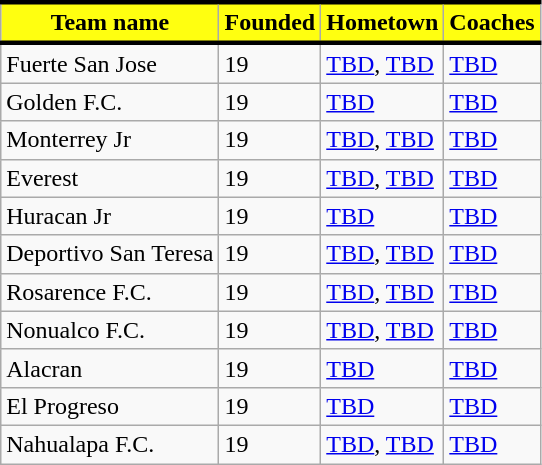<table class="wikitable">
<tr>
<th style="background:#FFFF10; color:black; border-top:black 3px solid; border-bottom:black 3px solid;">Team name</th>
<th style="background:#FFFF10; color:black; border-top:black 3px solid; border-bottom:black 3px solid;">Founded</th>
<th style="background:#FFFF10; color:black; border-top:black 3px solid; border-bottom:black 3px solid;">Hometown</th>
<th style="background:#FFFF10; color:black; border-top:black 3px solid; border-bottom:black 3px solid;">Coaches</th>
</tr>
<tr>
<td>Fuerte San Jose</td>
<td>19</td>
<td> <a href='#'>TBD</a>, <a href='#'>TBD</a></td>
<td> <a href='#'>TBD</a></td>
</tr>
<tr>
<td>Golden F.C.</td>
<td>19</td>
<td> <a href='#'>TBD</a></td>
<td> <a href='#'>TBD</a></td>
</tr>
<tr>
<td>Monterrey Jr</td>
<td>19</td>
<td> <a href='#'>TBD</a>, <a href='#'>TBD</a></td>
<td> <a href='#'>TBD</a></td>
</tr>
<tr>
<td>Everest</td>
<td>19</td>
<td> <a href='#'>TBD</a>, <a href='#'>TBD</a></td>
<td> <a href='#'>TBD</a></td>
</tr>
<tr>
<td>Huracan Jr</td>
<td>19</td>
<td> <a href='#'>TBD</a></td>
<td> <a href='#'>TBD</a></td>
</tr>
<tr>
<td>Deportivo San Teresa</td>
<td>19</td>
<td> <a href='#'>TBD</a>, <a href='#'>TBD</a></td>
<td> <a href='#'>TBD</a></td>
</tr>
<tr>
<td>Rosarence F.C.</td>
<td>19</td>
<td> <a href='#'>TBD</a>, <a href='#'>TBD</a></td>
<td> <a href='#'>TBD</a></td>
</tr>
<tr>
<td>Nonualco F.C.</td>
<td>19</td>
<td> <a href='#'>TBD</a>, <a href='#'>TBD</a></td>
<td> <a href='#'>TBD</a></td>
</tr>
<tr>
<td>Alacran</td>
<td>19</td>
<td> <a href='#'>TBD</a></td>
<td> <a href='#'>TBD</a></td>
</tr>
<tr>
<td>El Progreso</td>
<td>19</td>
<td> <a href='#'>TBD</a></td>
<td> <a href='#'>TBD</a></td>
</tr>
<tr>
<td>Nahualapa F.C.</td>
<td>19</td>
<td> <a href='#'>TBD</a>, <a href='#'>TBD</a></td>
<td> <a href='#'>TBD</a></td>
</tr>
</table>
